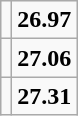<table class="wikitable">
<tr>
<td></td>
<td align=center><strong>26.97</strong></td>
</tr>
<tr>
<td></td>
<td align=center><strong>27.06</strong></td>
</tr>
<tr>
<td></td>
<td align=center><strong>27.31</strong></td>
</tr>
</table>
